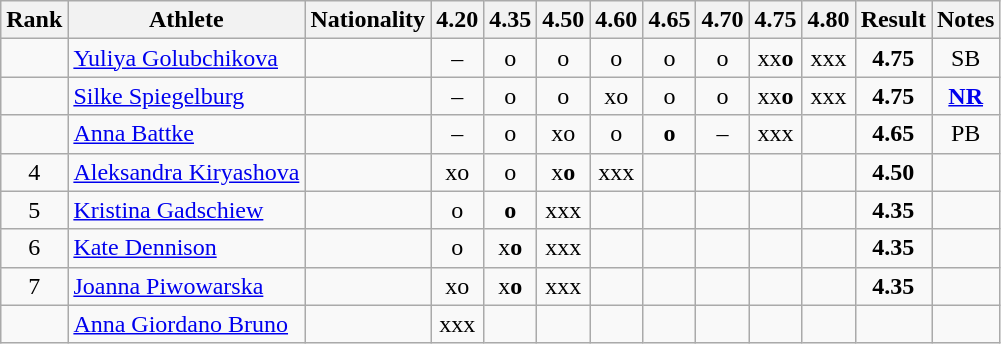<table class="wikitable sortable" style="text-align:center">
<tr>
<th>Rank</th>
<th>Athlete</th>
<th>Nationality</th>
<th>4.20</th>
<th>4.35</th>
<th>4.50</th>
<th>4.60</th>
<th>4.65</th>
<th>4.70</th>
<th>4.75</th>
<th>4.80</th>
<th>Result</th>
<th>Notes</th>
</tr>
<tr>
<td></td>
<td align="left"><a href='#'>Yuliya Golubchikova</a></td>
<td align=left></td>
<td>–</td>
<td>o</td>
<td>o</td>
<td>o</td>
<td>o</td>
<td>o</td>
<td>xx<strong>o</strong></td>
<td>xxx</td>
<td><strong>4.75</strong></td>
<td>SB</td>
</tr>
<tr>
<td></td>
<td align="left"><a href='#'>Silke Spiegelburg</a></td>
<td align=left></td>
<td>–</td>
<td>o</td>
<td>o</td>
<td>xo</td>
<td>o</td>
<td>o</td>
<td>xx<strong>o</strong></td>
<td>xxx</td>
<td><strong>4.75</strong></td>
<td><strong><a href='#'>NR</a></strong></td>
</tr>
<tr>
<td></td>
<td align="left"><a href='#'>Anna Battke</a></td>
<td align=left></td>
<td>–</td>
<td>o</td>
<td>xo</td>
<td>o</td>
<td><strong>o</strong></td>
<td>–</td>
<td>xxx</td>
<td></td>
<td><strong>4.65</strong></td>
<td>PB</td>
</tr>
<tr>
<td>4</td>
<td align="left"><a href='#'>Aleksandra Kiryashova</a></td>
<td align=left></td>
<td>xo</td>
<td>o</td>
<td>x<strong>o</strong></td>
<td>xxx</td>
<td></td>
<td></td>
<td></td>
<td></td>
<td><strong>4.50</strong></td>
<td></td>
</tr>
<tr>
<td>5</td>
<td align="left"><a href='#'>Kristina Gadschiew</a></td>
<td align=left></td>
<td>o</td>
<td><strong>o</strong></td>
<td>xxx</td>
<td></td>
<td></td>
<td></td>
<td></td>
<td></td>
<td><strong>4.35</strong></td>
<td></td>
</tr>
<tr>
<td>6</td>
<td align="left"><a href='#'>Kate Dennison</a></td>
<td align=left></td>
<td>o</td>
<td>x<strong>o</strong></td>
<td>xxx</td>
<td></td>
<td></td>
<td></td>
<td></td>
<td></td>
<td><strong>4.35</strong></td>
<td></td>
</tr>
<tr>
<td>7</td>
<td align="left"><a href='#'>Joanna Piwowarska</a></td>
<td align=left></td>
<td>xo</td>
<td>x<strong>o</strong></td>
<td>xxx</td>
<td></td>
<td></td>
<td></td>
<td></td>
<td></td>
<td><strong>4.35</strong></td>
<td></td>
</tr>
<tr>
<td></td>
<td align="left"><a href='#'>Anna Giordano Bruno</a></td>
<td align=left></td>
<td>xxx</td>
<td></td>
<td></td>
<td></td>
<td></td>
<td></td>
<td></td>
<td></td>
<td><strong></strong></td>
<td></td>
</tr>
</table>
